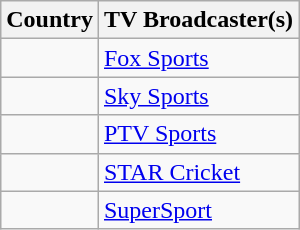<table class="wikitable">
<tr>
<th>Country</th>
<th>TV Broadcaster(s)</th>
</tr>
<tr>
<td></td>
<td><a href='#'>Fox Sports</a></td>
</tr>
<tr>
<td></td>
<td><a href='#'>Sky Sports</a></td>
</tr>
<tr>
<td></td>
<td><a href='#'>PTV Sports</a></td>
</tr>
<tr>
<td></td>
<td><a href='#'>STAR Cricket</a></td>
</tr>
<tr>
<td></td>
<td><a href='#'>SuperSport</a></td>
</tr>
</table>
